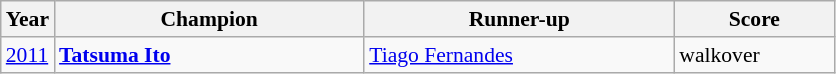<table class="wikitable" style="font-size:90%">
<tr>
<th>Year</th>
<th width="200">Champion</th>
<th width="200">Runner-up</th>
<th width="100">Score</th>
</tr>
<tr>
<td><a href='#'>2011</a></td>
<td> <strong><a href='#'>Tatsuma Ito</a></strong></td>
<td> <a href='#'>Tiago Fernandes</a></td>
<td>walkover</td>
</tr>
</table>
